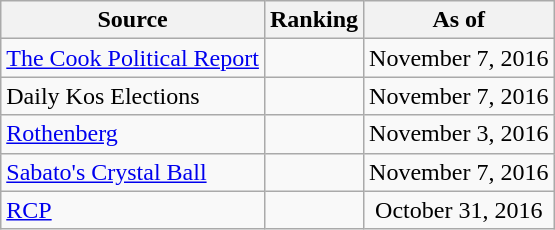<table class="wikitable" style="text-align:center">
<tr>
<th>Source</th>
<th>Ranking</th>
<th>As of</th>
</tr>
<tr>
<td align=left><a href='#'>The Cook Political Report</a></td>
<td></td>
<td>November 7, 2016</td>
</tr>
<tr>
<td align=left>Daily Kos Elections</td>
<td></td>
<td>November 7, 2016</td>
</tr>
<tr>
<td align=left><a href='#'>Rothenberg</a></td>
<td></td>
<td>November 3, 2016</td>
</tr>
<tr>
<td align=left><a href='#'>Sabato's Crystal Ball</a></td>
<td></td>
<td>November 7, 2016</td>
</tr>
<tr>
<td align="left"><a href='#'>RCP</a></td>
<td></td>
<td>October 31, 2016</td>
</tr>
</table>
